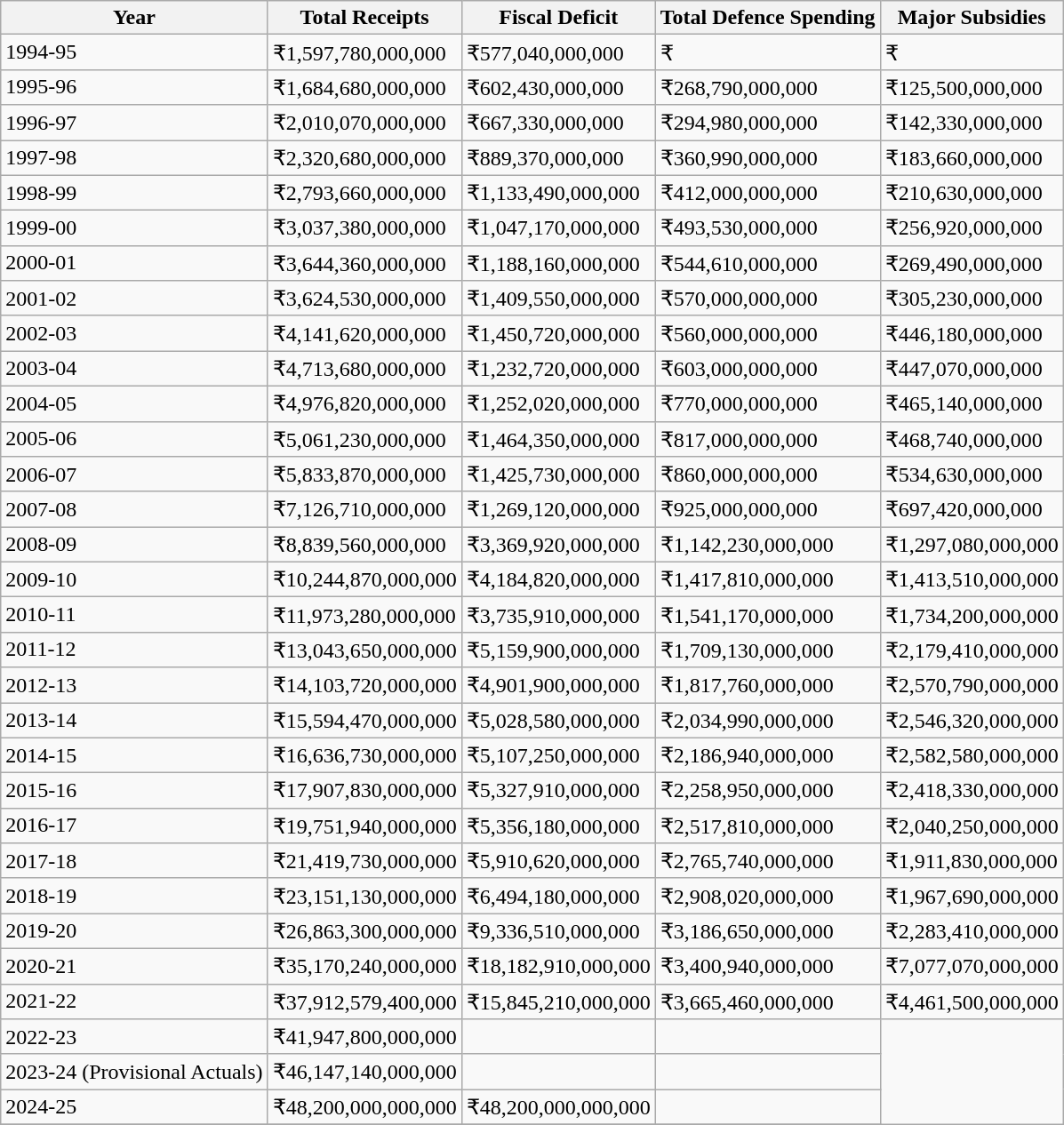<table class="wikitable sortable";">
<tr>
<th>Year <br></th>
<th>Total Receipts <br>  </th>
<th>Fiscal Deficit <br> </th>
<th>Total Defence Spending <br> </th>
<th>Major Subsidies <br> </th>
</tr>
<tr>
<td>1994-95</td>
<td>₹1,597,780,000,000</td>
<td>₹577,040,000,000</td>
<td>₹</td>
<td>₹</td>
</tr>
<tr>
<td>1995-96</td>
<td>₹1,684,680,000,000</td>
<td>₹602,430,000,000</td>
<td>₹268,790,000,000</td>
<td>₹125,500,000,000</td>
</tr>
<tr>
<td>1996-97</td>
<td>₹2,010,070,000,000</td>
<td>₹667,330,000,000</td>
<td>₹294,980,000,000</td>
<td>₹142,330,000,000</td>
</tr>
<tr>
<td>1997-98</td>
<td>₹2,320,680,000,000</td>
<td>₹889,370,000,000</td>
<td>₹360,990,000,000</td>
<td>₹183,660,000,000</td>
</tr>
<tr>
<td>1998-99</td>
<td>₹2,793,660,000,000</td>
<td>₹1,133,490,000,000</td>
<td>₹412,000,000,000</td>
<td>₹210,630,000,000</td>
</tr>
<tr>
<td>1999-00</td>
<td>₹3,037,380,000,000</td>
<td>₹1,047,170,000,000</td>
<td>₹493,530,000,000</td>
<td>₹256,920,000,000</td>
</tr>
<tr>
<td>2000-01</td>
<td>₹3,644,360,000,000</td>
<td>₹1,188,160,000,000</td>
<td>₹544,610,000,000</td>
<td>₹269,490,000,000</td>
</tr>
<tr>
<td>2001-02</td>
<td>₹3,624,530,000,000</td>
<td>₹1,409,550,000,000</td>
<td>₹570,000,000,000</td>
<td>₹305,230,000,000</td>
</tr>
<tr>
<td>2002-03</td>
<td>₹4,141,620,000,000</td>
<td>₹1,450,720,000,000</td>
<td>₹560,000,000,000</td>
<td>₹446,180,000,000</td>
</tr>
<tr>
<td>2003-04</td>
<td>₹4,713,680,000,000</td>
<td>₹1,232,720,000,000</td>
<td>₹603,000,000,000</td>
<td>₹447,070,000,000</td>
</tr>
<tr>
<td>2004-05</td>
<td>₹4,976,820,000,000</td>
<td>₹1,252,020,000,000</td>
<td>₹770,000,000,000</td>
<td>₹465,140,000,000</td>
</tr>
<tr>
<td>2005-06</td>
<td>₹5,061,230,000,000</td>
<td>₹1,464,350,000,000</td>
<td>₹817,000,000,000</td>
<td>₹468,740,000,000</td>
</tr>
<tr>
<td>2006-07</td>
<td>₹5,833,870,000,000</td>
<td>₹1,425,730,000,000</td>
<td>₹860,000,000,000</td>
<td>₹534,630,000,000</td>
</tr>
<tr>
<td>2007-08</td>
<td>₹7,126,710,000,000</td>
<td>₹1,269,120,000,000</td>
<td>₹925,000,000,000</td>
<td>₹697,420,000,000</td>
</tr>
<tr>
<td>2008-09</td>
<td>₹8,839,560,000,000</td>
<td>₹3,369,920,000,000</td>
<td>₹1,142,230,000,000</td>
<td>₹1,297,080,000,000</td>
</tr>
<tr>
<td>2009-10</td>
<td>₹10,244,870,000,000</td>
<td>₹4,184,820,000,000</td>
<td>₹1,417,810,000,000</td>
<td>₹1,413,510,000,000</td>
</tr>
<tr>
<td>2010-11</td>
<td>₹11,973,280,000,000</td>
<td>₹3,735,910,000,000</td>
<td>₹1,541,170,000,000</td>
<td>₹1,734,200,000,000</td>
</tr>
<tr>
<td>2011-12</td>
<td>₹13,043,650,000,000</td>
<td>₹5,159,900,000,000</td>
<td>₹1,709,130,000,000</td>
<td>₹2,179,410,000,000</td>
</tr>
<tr>
<td>2012-13</td>
<td>₹14,103,720,000,000</td>
<td>₹4,901,900,000,000</td>
<td>₹1,817,760,000,000</td>
<td>₹2,570,790,000,000</td>
</tr>
<tr>
<td>2013-14</td>
<td>₹15,594,470,000,000</td>
<td>₹5,028,580,000,000</td>
<td>₹2,034,990,000,000</td>
<td>₹2,546,320,000,000</td>
</tr>
<tr>
<td>2014-15</td>
<td>₹16,636,730,000,000</td>
<td>₹5,107,250,000,000</td>
<td>₹2,186,940,000,000</td>
<td>₹2,582,580,000,000</td>
</tr>
<tr>
<td>2015-16</td>
<td>₹17,907,830,000,000</td>
<td>₹5,327,910,000,000</td>
<td>₹2,258,950,000,000</td>
<td>₹2,418,330,000,000</td>
</tr>
<tr>
<td>2016-17</td>
<td>₹19,751,940,000,000</td>
<td>₹5,356,180,000,000</td>
<td>₹2,517,810,000,000</td>
<td>₹2,040,250,000,000</td>
</tr>
<tr>
<td>2017-18</td>
<td>₹21,419,730,000,000</td>
<td>₹5,910,620,000,000</td>
<td>₹2,765,740,000,000</td>
<td>₹1,911,830,000,000</td>
</tr>
<tr>
<td>2018-19</td>
<td>₹23,151,130,000,000</td>
<td>₹6,494,180,000,000</td>
<td>₹2,908,020,000,000</td>
<td>₹1,967,690,000,000</td>
</tr>
<tr>
<td>2019-20</td>
<td>₹26,863,300,000,000</td>
<td>₹9,336,510,000,000</td>
<td>₹3,186,650,000,000</td>
<td>₹2,283,410,000,000</td>
</tr>
<tr>
<td>2020-21</td>
<td>₹35,170,240,000,000</td>
<td>₹18,182,910,000,000</td>
<td>₹3,400,940,000,000</td>
<td>₹7,077,070,000,000</td>
</tr>
<tr>
<td>2021-22</td>
<td>₹37,912,579,400,000</td>
<td>₹15,845,210,000,000</td>
<td>₹3,665,460,000,000</td>
<td>₹4,461,500,000,000</td>
</tr>
<tr>
<td>2022-23</td>
<td>₹41,947,800,000,000</td>
<td></td>
<td></td>
</tr>
<tr>
<td>2023-24 (Provisional Actuals)</td>
<td>₹46,147,140,000,000</td>
<td></td>
<td></td>
</tr>
<tr>
<td>2024-25</td>
<td>₹48,200,000,000,000</td>
<td>₹48,200,000,000,000</td>
<td></td>
</tr>
<tr>
</tr>
</table>
